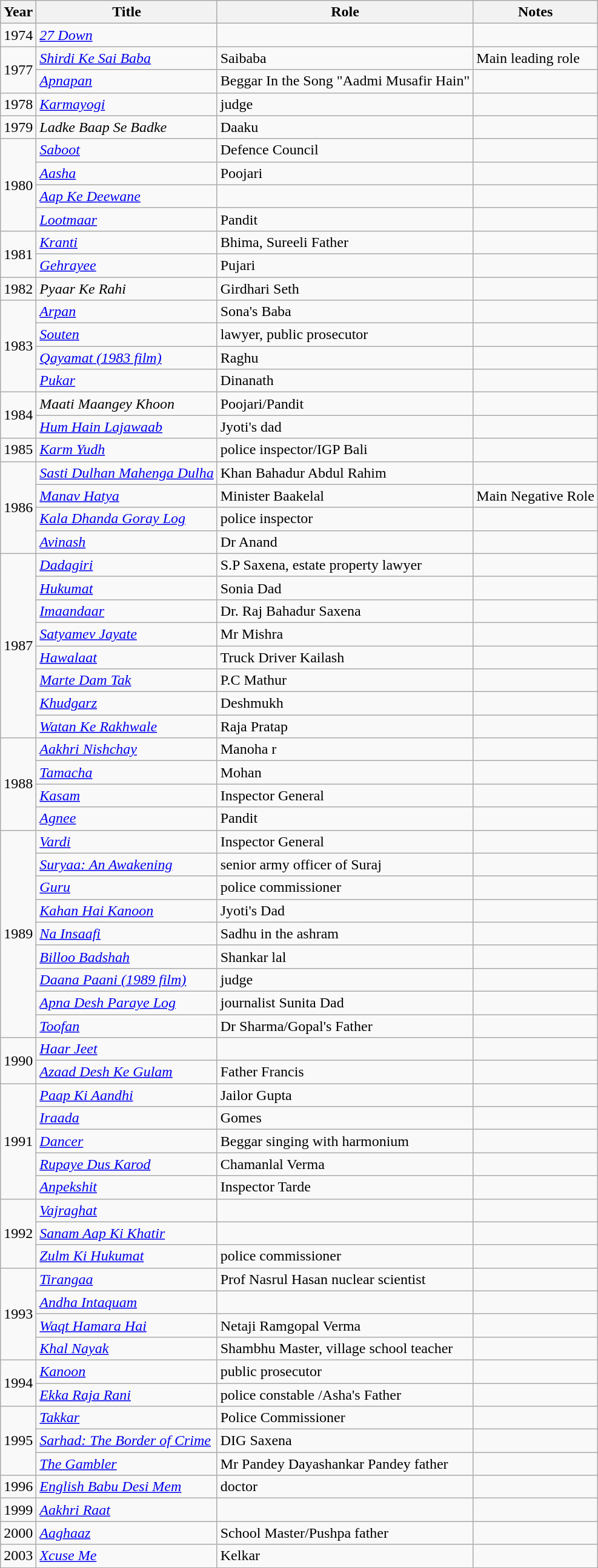<table class="wikitable sortable">
<tr>
<th scope="col">Year</th>
<th scope="col">Title</th>
<th scope="col">Role</th>
<th scope="col" class="unsortable">Notes</th>
</tr>
<tr>
<td>1974</td>
<td><em><a href='#'>27 Down</a></em></td>
<td></td>
<td></td>
</tr>
<tr>
<td rowspan="2">1977</td>
<td><em><a href='#'>Shirdi Ke Sai Baba</a></em></td>
<td>Saibaba</td>
<td>Main leading role</td>
</tr>
<tr>
<td><em><a href='#'>Apnapan</a></em></td>
<td>Beggar In the Song "Aadmi Musafir Hain"</td>
<td></td>
</tr>
<tr>
<td>1978</td>
<td><em><a href='#'>Karmayogi</a></em></td>
<td>judge</td>
<td></td>
</tr>
<tr>
<td>1979</td>
<td><em>Ladke Baap Se Badke</em></td>
<td>Daaku</td>
<td></td>
</tr>
<tr>
<td rowspan="4">1980</td>
<td><em><a href='#'>Saboot</a></em></td>
<td>Defence Council</td>
<td></td>
</tr>
<tr>
<td><em><a href='#'>Aasha</a></em></td>
<td>Poojari</td>
<td></td>
</tr>
<tr>
<td><em><a href='#'>Aap Ke Deewane</a></em></td>
<td></td>
<td></td>
</tr>
<tr>
<td><em><a href='#'>Lootmaar</a></em></td>
<td>Pandit</td>
<td></td>
</tr>
<tr>
<td rowspan="2">1981</td>
<td><em><a href='#'>Kranti</a></em></td>
<td>Bhima, Sureeli Father</td>
<td></td>
</tr>
<tr>
<td><em><a href='#'>Gehrayee</a></em></td>
<td>Pujari</td>
<td></td>
</tr>
<tr>
<td>1982</td>
<td><em>Pyaar Ke Rahi</em></td>
<td>Girdhari Seth</td>
<td></td>
</tr>
<tr>
<td rowspan="4">1983</td>
<td><em><a href='#'>Arpan</a></em></td>
<td>Sona's Baba</td>
<td></td>
</tr>
<tr>
<td><em><a href='#'>Souten</a></em></td>
<td>lawyer, public prosecutor</td>
<td></td>
</tr>
<tr>
<td><em><a href='#'>Qayamat (1983 film)</a></em></td>
<td>Raghu</td>
<td></td>
</tr>
<tr>
<td><em><a href='#'>Pukar</a></em></td>
<td>Dinanath</td>
<td></td>
</tr>
<tr>
<td rowspan="2">1984</td>
<td><em>Maati Maangey Khoon</em></td>
<td>Poojari/Pandit</td>
<td></td>
</tr>
<tr>
<td><em><a href='#'>Hum Hain Lajawaab</a></em></td>
<td>Jyoti's dad</td>
<td></td>
</tr>
<tr>
<td>1985</td>
<td><em><a href='#'>Karm Yudh</a></em></td>
<td>police inspector/IGP Bali</td>
<td></td>
</tr>
<tr>
<td rowspan="4">1986</td>
<td><em><a href='#'>Sasti Dulhan Mahenga Dulha</a></em></td>
<td>Khan Bahadur Abdul Rahim</td>
</tr>
<tr>
<td><em><a href='#'>Manav Hatya</a></em></td>
<td>Minister Baakelal</td>
<td>Main Negative Role</td>
</tr>
<tr>
<td><em><a href='#'>Kala Dhanda Goray Log</a></em></td>
<td>police inspector</td>
<td></td>
</tr>
<tr>
<td><em><a href='#'>Avinash</a></em></td>
<td>Dr Anand</td>
<td></td>
</tr>
<tr>
<td rowspan="8">1987</td>
<td><em><a href='#'>Dadagiri</a></em></td>
<td>S.P Saxena, estate property lawyer</td>
<td></td>
</tr>
<tr>
<td><em><a href='#'>Hukumat</a></em></td>
<td>Sonia Dad</td>
<td></td>
</tr>
<tr>
<td><em><a href='#'>Imaandaar</a></em></td>
<td>Dr. Raj Bahadur Saxena</td>
<td></td>
</tr>
<tr>
<td><em><a href='#'>Satyamev Jayate</a></em></td>
<td>Mr Mishra</td>
<td></td>
</tr>
<tr>
<td><em><a href='#'>Hawalaat</a></em></td>
<td>Truck Driver Kailash</td>
<td></td>
</tr>
<tr>
<td><em><a href='#'>Marte Dam Tak</a></em></td>
<td>P.C Mathur</td>
<td></td>
</tr>
<tr>
<td><em><a href='#'>Khudgarz</a></em></td>
<td>Deshmukh</td>
<td></td>
</tr>
<tr>
<td><em><a href='#'>Watan Ke Rakhwale </a></em></td>
<td>Raja Pratap</td>
<td></td>
</tr>
<tr>
<td rowspan="4">1988</td>
<td><em><a href='#'>Aakhri Nishchay</a></em></td>
<td>Manoha r</td>
<td></td>
</tr>
<tr>
<td><em><a href='#'>Tamacha</a></em></td>
<td>Mohan</td>
<td></td>
</tr>
<tr>
<td><em><a href='#'>Kasam</a></em></td>
<td>Inspector General</td>
<td></td>
</tr>
<tr>
<td><em><a href='#'>Agnee</a></em></td>
<td>Pandit</td>
<td></td>
</tr>
<tr>
<td rowspan="9">1989</td>
<td><em><a href='#'>Vardi</a></em></td>
<td>Inspector General</td>
<td></td>
</tr>
<tr>
<td><em><a href='#'>Suryaa: An Awakening</a></em></td>
<td>senior army officer of Suraj</td>
<td></td>
</tr>
<tr>
<td><em><a href='#'>Guru</a></em></td>
<td>police commissioner</td>
<td></td>
</tr>
<tr>
<td><em><a href='#'>Kahan Hai Kanoon</a></em></td>
<td>Jyoti's Dad</td>
<td></td>
</tr>
<tr>
<td><em><a href='#'>Na Insaafi</a></em></td>
<td>Sadhu in the ashram</td>
<td></td>
</tr>
<tr>
<td><em><a href='#'>Billoo Badshah</a></em></td>
<td>Shankar lal</td>
<td></td>
</tr>
<tr>
<td><em><a href='#'>Daana Paani (1989 film)</a></em></td>
<td>judge</td>
<td></td>
</tr>
<tr>
<td><em><a href='#'>Apna Desh Paraye Log</a></em></td>
<td>journalist Sunita Dad</td>
<td></td>
</tr>
<tr>
<td><em><a href='#'>Toofan</a></em></td>
<td>Dr Sharma/Gopal's Father</td>
<td></td>
</tr>
<tr>
<td rowspan="2">1990</td>
<td><em><a href='#'>Haar Jeet</a></em></td>
<td></td>
<td></td>
</tr>
<tr>
<td><em><a href='#'>Azaad Desh Ke Gulam</a></em></td>
<td>Father Francis</td>
<td></td>
</tr>
<tr>
<td rowspan="5">1991</td>
<td><em><a href='#'>Paap Ki Aandhi</a></em></td>
<td>Jailor Gupta</td>
<td></td>
</tr>
<tr>
<td><em><a href='#'>Iraada</a></em></td>
<td>Gomes</td>
</tr>
<tr>
<td><em><a href='#'>Dancer</a></em></td>
<td>Beggar singing with harmonium</td>
<td></td>
</tr>
<tr>
<td><em><a href='#'>Rupaye Dus Karod</a></em></td>
<td>Chamanlal Verma</td>
<td></td>
</tr>
<tr>
<td><em><a href='#'>Anpekshit</a></em></td>
<td>Inspector Tarde</td>
<td></td>
</tr>
<tr>
<td rowspan="3">1992</td>
<td><em><a href='#'>Vajraghat</a></em></td>
<td></td>
<td></td>
</tr>
<tr>
<td><em><a href='#'>Sanam Aap Ki Khatir</a></em></td>
<td></td>
<td></td>
</tr>
<tr>
<td><em><a href='#'>Zulm Ki Hukumat</a></em></td>
<td>police commissioner</td>
<td></td>
</tr>
<tr>
<td rowspan="4">1993</td>
<td><em><a href='#'>Tirangaa</a></em></td>
<td>Prof Nasrul Hasan nuclear scientist</td>
<td></td>
</tr>
<tr>
<td><em><a href='#'>Andha Intaquam</a></em></td>
<td></td>
<td></td>
</tr>
<tr>
<td><em><a href='#'>Waqt Hamara Hai</a></em></td>
<td>Netaji Ramgopal Verma</td>
<td></td>
</tr>
<tr>
<td><em><a href='#'>Khal Nayak</a></em></td>
<td>Shambhu Master, village school teacher</td>
<td></td>
</tr>
<tr>
<td rowspan="2">1994</td>
<td><em><a href='#'>Kanoon</a></em></td>
<td>public prosecutor</td>
<td></td>
</tr>
<tr>
<td><em><a href='#'>Ekka Raja Rani</a></em></td>
<td>police constable /Asha's Father</td>
<td></td>
</tr>
<tr>
<td rowspan="3">1995</td>
<td><em><a href='#'>Takkar</a></em></td>
<td>Police Commissioner</td>
<td></td>
</tr>
<tr>
<td><em><a href='#'>Sarhad: The Border of Crime</a></em></td>
<td>DIG Saxena</td>
<td></td>
</tr>
<tr>
<td><em><a href='#'>The Gambler</a></em></td>
<td>Mr Pandey Dayashankar Pandey father</td>
<td></td>
</tr>
<tr>
<td>1996</td>
<td><em><a href='#'>English Babu Desi Mem</a></em></td>
<td>doctor</td>
</tr>
<tr>
<td>1999</td>
<td><em><a href='#'>Aakhri Raat</a></em></td>
<td></td>
<td></td>
</tr>
<tr>
<td>2000</td>
<td><em><a href='#'>Aaghaaz</a></em></td>
<td>School Master/Pushpa father</td>
<td></td>
</tr>
<tr>
<td>2003</td>
<td><em><a href='#'>Xcuse Me</a></em></td>
<td>Kelkar</td>
<td></td>
</tr>
</table>
